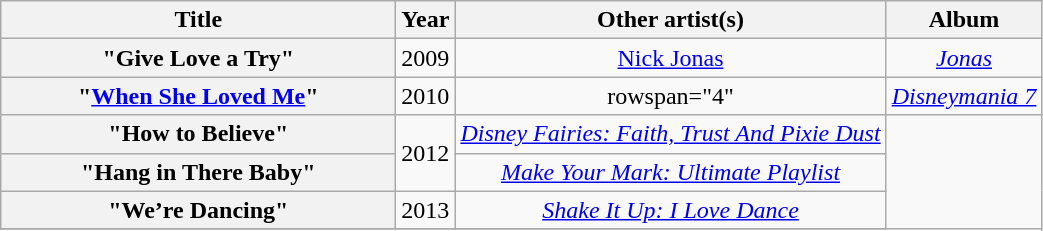<table class="wikitable plainrowheaders" style="text-align:center;" border="1">
<tr>
<th scope="col" style="width:16em;">Title</th>
<th scope="col">Year</th>
<th scope="col">Other artist(s)</th>
<th scope="col">Album</th>
</tr>
<tr>
<th scope="row">"Give Love a Try"</th>
<td>2009</td>
<td><a href='#'>Nick Jonas</a></td>
<td><em><a href='#'>Jonas</a></em></td>
</tr>
<tr>
<th scope="row">"<a href='#'>When She Loved Me</a>"</th>
<td>2010</td>
<td>rowspan="4" </td>
<td><em><a href='#'>Disneymania 7</a></em></td>
</tr>
<tr>
<th scope="row">"How to Believe"</th>
<td rowspan="2">2012</td>
<td><em><a href='#'>Disney Fairies: Faith, Trust And Pixie Dust</a></em></td>
</tr>
<tr>
<th scope="row">"Hang in There Baby"</th>
<td><em><a href='#'>Make Your Mark: Ultimate Playlist</a></em></td>
</tr>
<tr>
<th scope="row">"We’re Dancing" </th>
<td>2013</td>
<td><em><a href='#'>Shake It Up: I Love Dance</a></em></td>
</tr>
<tr>
</tr>
</table>
